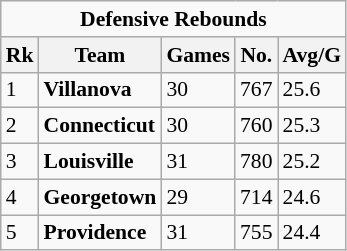<table class="wikitable" style="white-space:nowrap; font-size:90%;">
<tr>
<td colspan=5 style="text-align:center;"><strong>Defensive Rebounds</strong></td>
</tr>
<tr>
<th>Rk</th>
<th>Team</th>
<th>Games</th>
<th>No.</th>
<th>Avg/G</th>
</tr>
<tr>
<td>1</td>
<td><strong>Villanova</strong></td>
<td>30</td>
<td>767</td>
<td>25.6</td>
</tr>
<tr>
<td>2</td>
<td><strong>Connecticut</strong></td>
<td>30</td>
<td>760</td>
<td>25.3</td>
</tr>
<tr>
<td>3</td>
<td><strong>Louisville</strong></td>
<td>31</td>
<td>780</td>
<td>25.2</td>
</tr>
<tr>
<td>4</td>
<td><strong>Georgetown</strong></td>
<td>29</td>
<td>714</td>
<td>24.6</td>
</tr>
<tr>
<td>5</td>
<td><strong>Providence</strong></td>
<td>31</td>
<td>755</td>
<td>24.4</td>
</tr>
</table>
